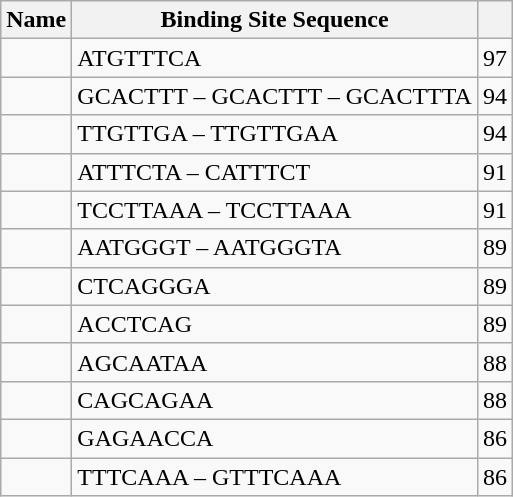<table class="wikitable">
<tr>
<th>Name</th>
<th>Binding Site Sequence</th>
<th></th>
</tr>
<tr>
<td></td>
<td>ATGTTTCA</td>
<td>97</td>
</tr>
<tr>
<td></td>
<td>GCACTTT – GCACTTT –  GCACTTTA</td>
<td>94</td>
</tr>
<tr>
<td></td>
<td>TTGTTGA – TTGTTGAA</td>
<td>94</td>
</tr>
<tr>
<td></td>
<td>ATTTCTA – CATTTCT</td>
<td>91</td>
</tr>
<tr>
<td></td>
<td>TCCTTAAA – TCCTTAAA</td>
<td>91</td>
</tr>
<tr>
<td></td>
<td>AATGGGT – AATGGGTA</td>
<td>89</td>
</tr>
<tr>
<td></td>
<td>CTCAGGGA</td>
<td>89</td>
</tr>
<tr>
<td></td>
<td>ACCTCAG</td>
<td>89</td>
</tr>
<tr>
<td></td>
<td>AGCAATAA</td>
<td>88</td>
</tr>
<tr>
<td></td>
<td>CAGCAGAA</td>
<td>88</td>
</tr>
<tr>
<td></td>
<td>GAGAACCA</td>
<td>86</td>
</tr>
<tr>
<td></td>
<td>TTTCAAA – GTTTCAAA</td>
<td>86</td>
</tr>
</table>
